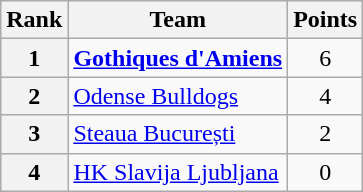<table class="wikitable" style="text-align: center;">
<tr>
<th>Rank</th>
<th>Team</th>
<th>Points</th>
</tr>
<tr>
<th>1</th>
<td style="text-align: left;"> <strong><a href='#'>Gothiques d'Amiens</a></strong></td>
<td>6</td>
</tr>
<tr>
<th>2</th>
<td style="text-align: left;"> <a href='#'>Odense Bulldogs</a></td>
<td>4</td>
</tr>
<tr>
<th>3</th>
<td style="text-align: left;"> <a href='#'>Steaua București</a></td>
<td>2</td>
</tr>
<tr>
<th>4</th>
<td style="text-align: left;"> <a href='#'>HK Slavija Ljubljana</a></td>
<td>0</td>
</tr>
</table>
